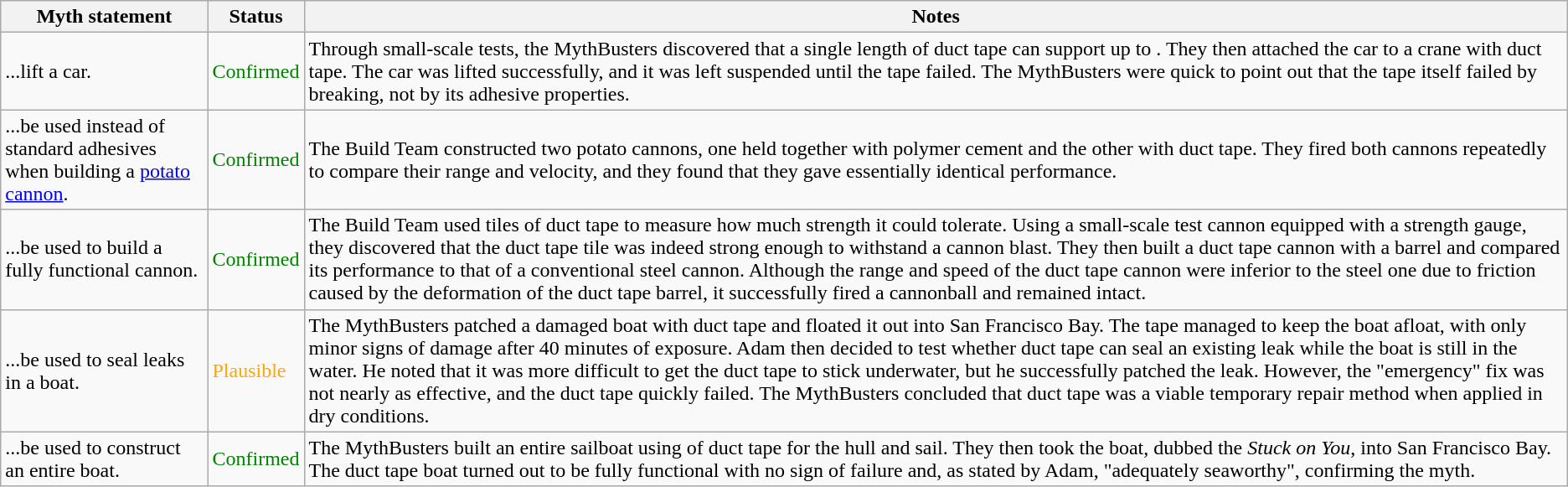<table class="wikitable plainrowheaders">
<tr>
<th>Myth statement</th>
<th>Status</th>
<th>Notes</th>
</tr>
<tr>
<td>...lift a  car.</td>
<td style="color:green">Confirmed</td>
<td>Through small-scale tests, the MythBusters discovered that a single length of duct tape can support up to . They then attached the car to a crane with duct tape. The car was lifted successfully, and it was left suspended until the tape failed. The MythBusters were quick to point out that the tape itself failed by breaking, not by its adhesive properties.</td>
</tr>
<tr>
<td>...be used instead of standard adhesives when building a <a href='#'>potato cannon</a>.</td>
<td style="color:green">Confirmed</td>
<td>The Build Team constructed two potato cannons, one held together with polymer cement and the other with duct tape. They fired both cannons repeatedly to compare their range and velocity, and they found that they gave essentially identical performance.</td>
</tr>
<tr>
<td>...be used to build a fully functional cannon.</td>
<td style="color:green">Confirmed</td>
<td>The Build Team used  tiles of duct tape to measure how much strength it could tolerate. Using a small-scale test cannon equipped with a strength gauge, they discovered that the duct tape tile was indeed strong enough to withstand a cannon blast. They then built a duct tape cannon with a  barrel and compared its performance to that of a conventional steel cannon. Although the range and speed of the duct tape cannon were inferior to the steel one due to friction caused by the deformation of the duct tape barrel, it successfully fired a cannonball and remained intact.</td>
</tr>
<tr>
<td>...be used to seal leaks in a boat.</td>
<td style="color:orange">Plausible</td>
<td>The MythBusters patched a damaged boat with duct tape and floated it out into San Francisco Bay. The tape managed to keep the boat afloat, with only minor signs of damage after 40 minutes of exposure. Adam then decided to test whether duct tape can seal an existing leak while the boat is still in the water. He noted that it was more difficult to get the duct tape to stick underwater, but he successfully patched the leak. However, the "emergency" fix was not nearly as effective, and the duct tape quickly failed. The MythBusters concluded that duct tape was a viable temporary repair method when applied in dry conditions.</td>
</tr>
<tr>
<td>...be used to construct an entire boat.</td>
<td style="color:green">Confirmed</td>
<td>The MythBusters built an entire sailboat using  of duct tape for the hull and sail. They then took the boat, dubbed the <em>Stuck on You</em>, into San Francisco Bay. The duct tape boat turned out to be fully functional with no sign of failure and, as stated by Adam, "adequately seaworthy", confirming the myth.</td>
</tr>
</table>
